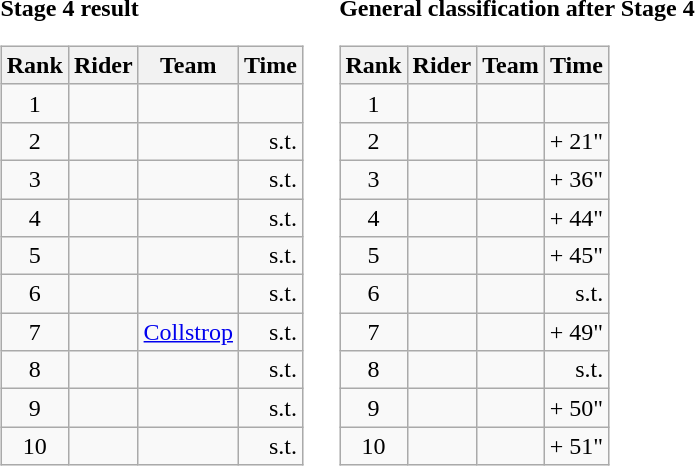<table>
<tr>
<td><strong>Stage 4 result</strong><br><table class="wikitable">
<tr>
<th scope="col">Rank</th>
<th scope="col">Rider</th>
<th scope="col">Team</th>
<th scope="col">Time</th>
</tr>
<tr>
<td style="text-align:center;">1</td>
<td></td>
<td></td>
<td style="text-align:right;"></td>
</tr>
<tr>
<td style="text-align:center;">2</td>
<td></td>
<td></td>
<td style="text-align:right;">s.t.</td>
</tr>
<tr>
<td style="text-align:center;">3</td>
<td></td>
<td></td>
<td style="text-align:right;">s.t.</td>
</tr>
<tr>
<td style="text-align:center;">4</td>
<td></td>
<td></td>
<td style="text-align:right;">s.t.</td>
</tr>
<tr>
<td style="text-align:center;">5</td>
<td></td>
<td></td>
<td style="text-align:right;">s.t.</td>
</tr>
<tr>
<td style="text-align:center;">6</td>
<td></td>
<td></td>
<td style="text-align:right;">s.t.</td>
</tr>
<tr>
<td style="text-align:center;">7</td>
<td></td>
<td><a href='#'>Collstrop</a></td>
<td style="text-align:right;">s.t.</td>
</tr>
<tr>
<td style="text-align:center;">8</td>
<td></td>
<td></td>
<td style="text-align:right;">s.t.</td>
</tr>
<tr>
<td style="text-align:center;">9</td>
<td></td>
<td></td>
<td style="text-align:right;">s.t.</td>
</tr>
<tr>
<td style="text-align:center;">10</td>
<td></td>
<td></td>
<td style="text-align:right;">s.t.</td>
</tr>
</table>
</td>
<td></td>
<td><strong>General classification after Stage 4</strong><br><table class="wikitable">
<tr>
<th scope="col">Rank</th>
<th scope="col">Rider</th>
<th scope="col">Team</th>
<th scope="col">Time</th>
</tr>
<tr>
<td style="text-align:center;">1</td>
<td></td>
<td></td>
<td style="text-align:right;"></td>
</tr>
<tr>
<td style="text-align:center;">2</td>
<td></td>
<td></td>
<td style="text-align:right;">+ 21"</td>
</tr>
<tr>
<td style="text-align:center;">3</td>
<td></td>
<td></td>
<td style="text-align:right;">+ 36"</td>
</tr>
<tr>
<td style="text-align:center;">4</td>
<td></td>
<td></td>
<td style="text-align:right;">+ 44"</td>
</tr>
<tr>
<td style="text-align:center;">5</td>
<td></td>
<td></td>
<td style="text-align:right;">+ 45"</td>
</tr>
<tr>
<td style="text-align:center;">6</td>
<td></td>
<td></td>
<td style="text-align:right;">s.t.</td>
</tr>
<tr>
<td style="text-align:center;">7</td>
<td></td>
<td></td>
<td style="text-align:right;">+ 49"</td>
</tr>
<tr>
<td style="text-align:center;">8</td>
<td></td>
<td></td>
<td style="text-align:right;">s.t.</td>
</tr>
<tr>
<td style="text-align:center;">9</td>
<td></td>
<td></td>
<td style="text-align:right;">+ 50"</td>
</tr>
<tr>
<td style="text-align:center;">10</td>
<td></td>
<td></td>
<td style="text-align:right;">+ 51"</td>
</tr>
</table>
</td>
</tr>
</table>
